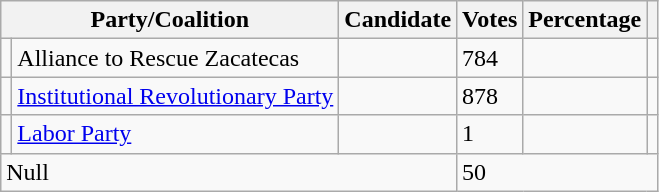<table class="wikitable">
<tr>
<th colspan="2"><strong>Party/Coalition</strong></th>
<th><strong>Candidate</strong></th>
<th><strong>Votes</strong></th>
<th><strong>Percentage</strong></th>
<th></th>
</tr>
<tr>
<td></td>
<td>Alliance to Rescue Zacatecas</td>
<td></td>
<td>784</td>
<td></td>
<td></td>
</tr>
<tr>
<td></td>
<td><a href='#'>Institutional Revolutionary Party</a></td>
<td></td>
<td>878</td>
<td></td>
<td></td>
</tr>
<tr>
<td></td>
<td><a href='#'>Labor Party</a></td>
<td></td>
<td>1</td>
<td></td>
<td></td>
</tr>
<tr>
<td colspan="3">Null</td>
<td colspan="3">50</td>
</tr>
</table>
